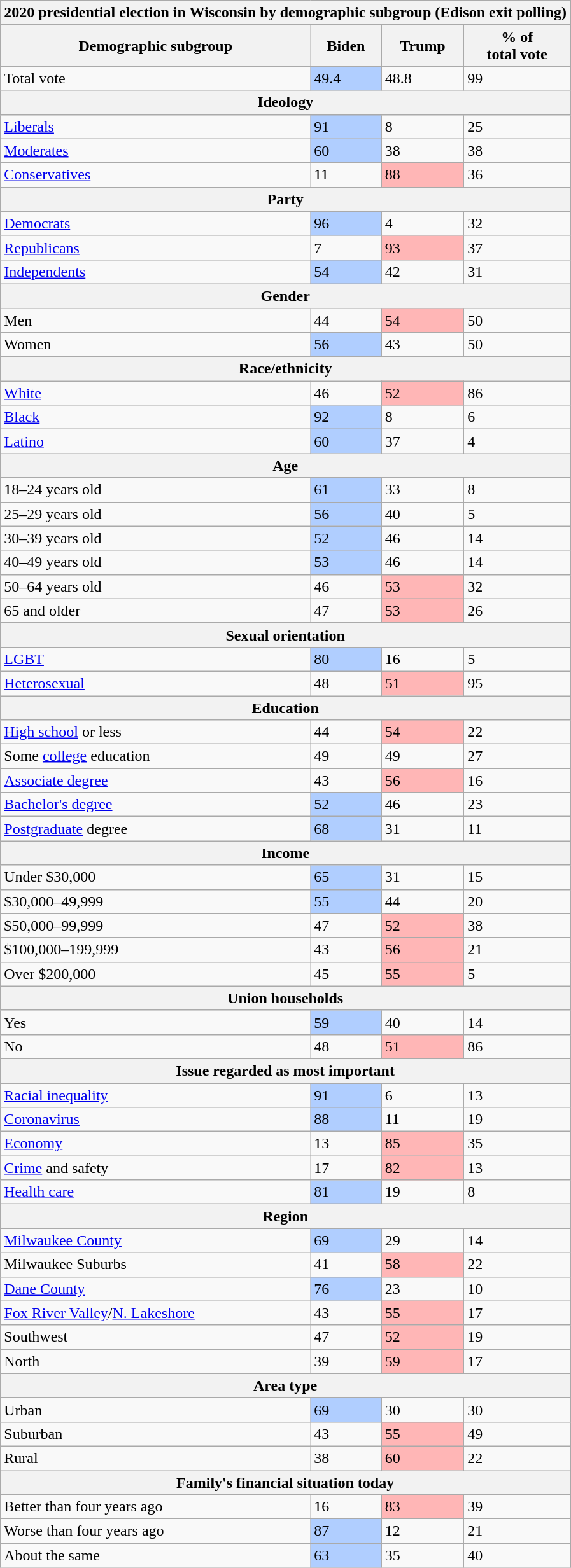<table class="wikitable sortable">
<tr>
<th colspan="4">2020 presidential election in Wisconsin by demographic subgroup (Edison exit polling)</th>
</tr>
<tr>
<th>Demographic subgroup</th>
<th>Biden</th>
<th>Trump</th>
<th>% of<br>total vote</th>
</tr>
<tr>
<td>Total vote</td>
<td style="text-align:left; background:#b0ceff;">49.4</td>
<td>48.8</td>
<td>99</td>
</tr>
<tr>
<th colspan="4">Ideology</th>
</tr>
<tr>
<td><a href='#'>Liberals</a></td>
<td style="text-align:left; background:#b0ceff;">91</td>
<td>8</td>
<td>25</td>
</tr>
<tr>
<td><a href='#'>Moderates</a></td>
<td style="text-align:left; background:#b0ceff;">60</td>
<td>38</td>
<td>38</td>
</tr>
<tr>
<td><a href='#'>Conservatives</a></td>
<td>11</td>
<td style="text-align:left; background:#ffb6b6;">88</td>
<td>36</td>
</tr>
<tr>
<th colspan="4">Party</th>
</tr>
<tr>
<td><a href='#'>Democrats</a></td>
<td style="text-align:left; background:#b0ceff;">96</td>
<td>4</td>
<td>32</td>
</tr>
<tr>
<td><a href='#'>Republicans</a></td>
<td>7</td>
<td style="text-align:left; background:#ffb6b6;">93</td>
<td>37</td>
</tr>
<tr>
<td><a href='#'>Independents</a></td>
<td style="text-align:left; background:#b0ceff;">54</td>
<td>42</td>
<td>31</td>
</tr>
<tr>
<th colspan="4">Gender</th>
</tr>
<tr>
<td>Men</td>
<td>44</td>
<td style="text-align:left; background:#ffb6b6;">54</td>
<td>50</td>
</tr>
<tr>
<td>Women</td>
<td style="text-align:left; background:#b0ceff;">56</td>
<td>43</td>
<td>50</td>
</tr>
<tr>
<th colspan="4">Race/ethnicity</th>
</tr>
<tr>
<td><a href='#'>White</a></td>
<td>46</td>
<td style="text-align:left; background:#ffb6b6;">52</td>
<td>86</td>
</tr>
<tr>
<td><a href='#'>Black</a></td>
<td style="text-align:left; background:#b0ceff;">92</td>
<td>8</td>
<td>6</td>
</tr>
<tr>
<td><a href='#'>Latino</a></td>
<td style="text-align:left; background:#b0ceff;">60</td>
<td>37</td>
<td>4</td>
</tr>
<tr>
<th colspan="4">Age</th>
</tr>
<tr>
<td>18–24 years old</td>
<td style="text-align:left; background:#b0ceff;">61</td>
<td>33</td>
<td>8</td>
</tr>
<tr>
<td>25–29 years old</td>
<td style="text-align:left; background:#b0ceff;">56</td>
<td>40</td>
<td>5</td>
</tr>
<tr>
<td>30–39 years old</td>
<td style="text-align:left; background:#b0ceff;">52</td>
<td>46</td>
<td>14</td>
</tr>
<tr>
<td>40–49 years old</td>
<td style="text-align:left; background:#b0ceff;">53</td>
<td>46</td>
<td>14</td>
</tr>
<tr>
<td>50–64 years old</td>
<td>46</td>
<td style="text-align:left; background:#ffb6b6;">53</td>
<td>32</td>
</tr>
<tr>
<td>65 and older</td>
<td>47</td>
<td style="text-align:left; background:#ffb6b6;">53</td>
<td>26</td>
</tr>
<tr>
<th colspan="4">Sexual orientation</th>
</tr>
<tr>
<td><a href='#'>LGBT</a></td>
<td style="text-align:left; background:#b0ceff;">80</td>
<td>16</td>
<td>5</td>
</tr>
<tr>
<td><a href='#'>Heterosexual</a></td>
<td>48</td>
<td style="text-align:left; background:#ffb6b6;">51</td>
<td>95</td>
</tr>
<tr>
<th colspan="4">Education</th>
</tr>
<tr>
<td><a href='#'>High school</a> or less</td>
<td>44</td>
<td style="text-align:left; background:#ffb6b6;">54</td>
<td>22</td>
</tr>
<tr>
<td>Some <a href='#'>college</a> education</td>
<td>49</td>
<td>49</td>
<td>27</td>
</tr>
<tr>
<td><a href='#'>Associate degree</a></td>
<td>43</td>
<td style="text-align:left; background:#ffb6b6;">56</td>
<td>16</td>
</tr>
<tr>
<td><a href='#'>Bachelor's degree</a></td>
<td style="text-align:left; background:#b0ceff;">52</td>
<td>46</td>
<td>23</td>
</tr>
<tr>
<td><a href='#'>Postgraduate</a> degree</td>
<td style="text-align:left; background:#b0ceff;">68</td>
<td>31</td>
<td>11</td>
</tr>
<tr>
<th colspan="4">Income</th>
</tr>
<tr>
<td>Under $30,000</td>
<td style="text-align:left; background:#b0ceff;">65</td>
<td>31</td>
<td>15</td>
</tr>
<tr>
<td>$30,000–49,999</td>
<td style="text-align:left; background:#b0ceff;">55</td>
<td>44</td>
<td>20</td>
</tr>
<tr>
<td>$50,000–99,999</td>
<td>47</td>
<td style="text-align:left; background:#ffb6b6;">52</td>
<td>38</td>
</tr>
<tr>
<td>$100,000–199,999</td>
<td>43</td>
<td style="text-align:left; background:#ffb6b6;">56</td>
<td>21</td>
</tr>
<tr>
<td>Over $200,000</td>
<td>45</td>
<td style="text-align:left; background:#ffb6b6;">55</td>
<td>5</td>
</tr>
<tr>
<th colspan="4">Union households</th>
</tr>
<tr>
<td>Yes</td>
<td style="text-align:left; background:#b0ceff;">59</td>
<td>40</td>
<td>14</td>
</tr>
<tr>
<td>No</td>
<td>48</td>
<td style="text-align:left; background:#ffb6b6;">51</td>
<td>86</td>
</tr>
<tr>
<th colspan="4">Issue regarded as most important</th>
</tr>
<tr>
<td><a href='#'>Racial inequality</a></td>
<td style="text-align:left; background:#b0ceff;">91</td>
<td>6</td>
<td>13</td>
</tr>
<tr>
<td><a href='#'>Coronavirus</a></td>
<td style="text-align:left; background:#b0ceff;">88</td>
<td>11</td>
<td>19</td>
</tr>
<tr>
<td><a href='#'>Economy</a></td>
<td>13</td>
<td style="text-align:left; background:#ffb6b6;">85</td>
<td>35</td>
</tr>
<tr>
<td><a href='#'>Crime</a> and safety</td>
<td>17</td>
<td style="text-align:left; background:#ffb6b6;">82</td>
<td>13</td>
</tr>
<tr>
<td><a href='#'>Health care</a></td>
<td style="text-align:left; background:#b0ceff;">81</td>
<td>19</td>
<td>8</td>
</tr>
<tr>
<th colspan="4">Region</th>
</tr>
<tr>
<td><a href='#'>Milwaukee County</a></td>
<td style="text-align:left; background:#b0ceff;">69</td>
<td>29</td>
<td>14</td>
</tr>
<tr>
<td>Milwaukee Suburbs</td>
<td>41</td>
<td style="text-align:left; background:#ffb6b6;">58</td>
<td>22</td>
</tr>
<tr>
<td><a href='#'>Dane County</a></td>
<td style="text-align:left; background:#b0ceff;">76</td>
<td>23</td>
<td>10</td>
</tr>
<tr>
<td><a href='#'>Fox River Valley</a>/<a href='#'>N. Lakeshore</a></td>
<td>43</td>
<td style="text-align:left; background:#ffb6b6;">55</td>
<td>17</td>
</tr>
<tr>
<td>Southwest</td>
<td>47</td>
<td style="text-align:left; background:#ffb6b6;">52</td>
<td>19</td>
</tr>
<tr>
<td>North</td>
<td>39</td>
<td style="text-align:left; background:#ffb6b6;">59</td>
<td>17</td>
</tr>
<tr>
<th colspan="4">Area type</th>
</tr>
<tr>
<td>Urban</td>
<td style="text-align:left; background:#b0ceff;">69</td>
<td>30</td>
<td>30</td>
</tr>
<tr>
<td>Suburban</td>
<td>43</td>
<td style="text-align:left; background:#ffb6b6;">55</td>
<td>49</td>
</tr>
<tr>
<td>Rural</td>
<td>38</td>
<td style="text-align:left; background:#ffb6b6;">60</td>
<td>22</td>
</tr>
<tr>
<th colspan="4">Family's financial situation today</th>
</tr>
<tr>
<td>Better than four years ago</td>
<td>16</td>
<td style="text-align:left; background:#ffb6b6;">83</td>
<td>39</td>
</tr>
<tr>
<td>Worse than four years ago</td>
<td style="text-align:left; background:#b0ceff;">87</td>
<td>12</td>
<td>21</td>
</tr>
<tr>
<td>About the same</td>
<td style="text-align:left; background:#b0ceff;">63</td>
<td>35</td>
<td>40</td>
</tr>
</table>
